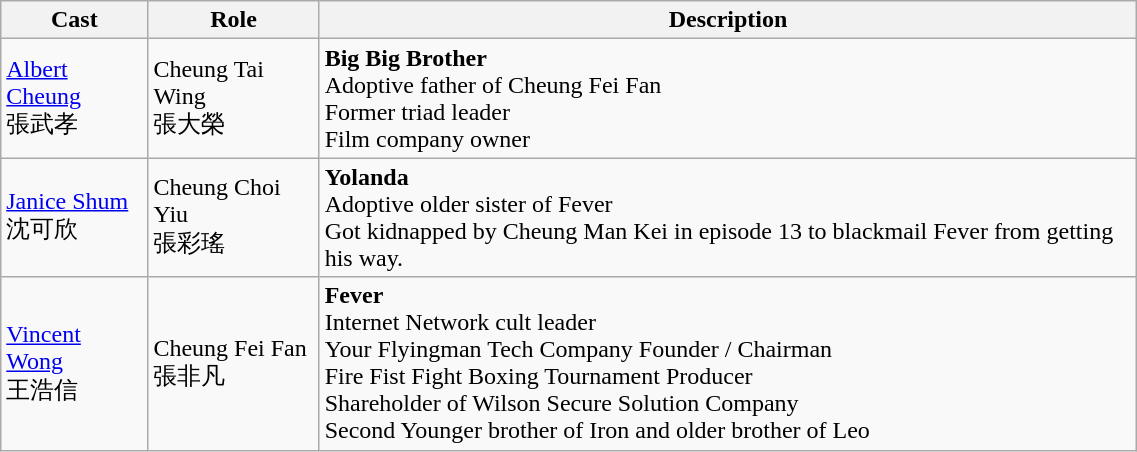<table class="wikitable" width="60%">
<tr>
<th>Cast</th>
<th>Role</th>
<th>Description</th>
</tr>
<tr>
<td><a href='#'>Albert Cheung</a> <br> 張武孝</td>
<td>Cheung Tai Wing <br> 張大榮</td>
<td><strong>Big Big Brother</strong> <br> Adoptive father of Cheung Fei Fan <br> Former triad leader <br> Film company owner</td>
</tr>
<tr>
<td><a href='#'>Janice Shum</a> <br> 沈可欣</td>
<td>Cheung Choi Yiu <br> 張彩瑤</td>
<td><strong>Yolanda</strong> <br> Adoptive older sister of Fever <br> Got kidnapped by Cheung Man Kei in episode 13 to blackmail Fever from getting his way.</td>
</tr>
<tr>
<td><a href='#'>Vincent Wong</a> <br> 王浩信</td>
<td>Cheung Fei Fan <br> 張非凡</td>
<td><strong>Fever</strong> <br>  Internet Network cult leader  <br> Your Flyingman Tech Company Founder / Chairman <br> Fire Fist Fight Boxing Tournament Producer <br> Shareholder of Wilson Secure Solution Company <br> Second Younger brother of Iron and older brother of Leo</td>
</tr>
</table>
